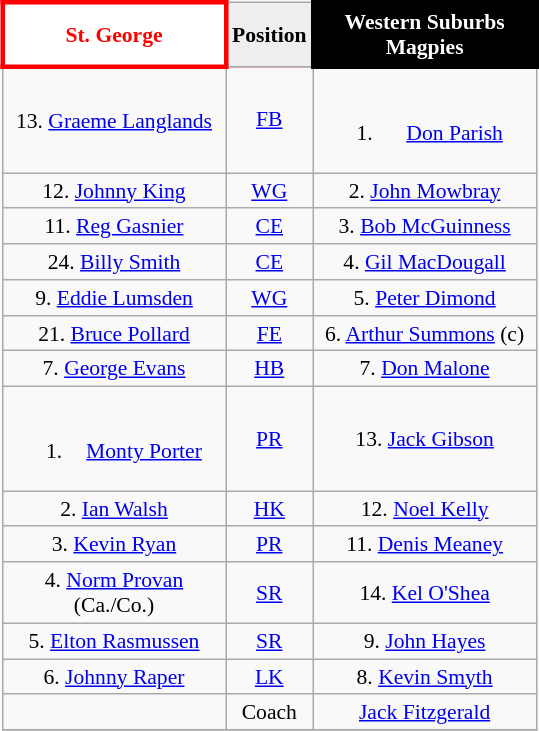<table align="right" class="wikitable" style="font-size:90%; margin-left:1em">
<tr bgcolor="#FF0033">
<th style="width:140px; border:3px solid red; background: white; color: red">St. George</th>
<th style="width:40px; text-align:center; background:#eee; color:black;">Position</th>
<th style="width:140px; border:3px solid black; background: black; color: white">Western Suburbs Magpies</th>
</tr>
<tr align=center>
<td>13. <a href='#'>Graeme Langlands</a></td>
<td><a href='#'>FB</a></td>
<td><br><ol><li><a href='#'>Don Parish</a></li></ol></td>
</tr>
<tr align=center>
<td>12. <a href='#'>Johnny King</a></td>
<td><a href='#'>WG</a></td>
<td>2. <a href='#'>John Mowbray</a></td>
</tr>
<tr align=center>
<td>11. <a href='#'>Reg Gasnier</a></td>
<td><a href='#'>CE</a></td>
<td>3. <a href='#'>Bob McGuinness</a></td>
</tr>
<tr align=center>
<td>24. <a href='#'>Billy Smith</a></td>
<td><a href='#'>CE</a></td>
<td>4. <a href='#'>Gil MacDougall</a></td>
</tr>
<tr align=center>
<td>9. <a href='#'>Eddie Lumsden</a></td>
<td><a href='#'>WG</a></td>
<td>5. <a href='#'>Peter Dimond</a></td>
</tr>
<tr align=center>
<td>21. <a href='#'>Bruce Pollard</a></td>
<td><a href='#'>FE</a></td>
<td>6. <a href='#'>Arthur Summons</a> (c)</td>
</tr>
<tr align=center>
<td>7. <a href='#'>George Evans</a></td>
<td><a href='#'>HB</a></td>
<td>7. <a href='#'>Don Malone</a></td>
</tr>
<tr align=center>
<td><br><ol><li><a href='#'>Monty Porter</a></li></ol></td>
<td><a href='#'>PR</a></td>
<td>13. <a href='#'>Jack Gibson</a></td>
</tr>
<tr align=center>
<td>2. <a href='#'>Ian Walsh</a></td>
<td><a href='#'>HK</a></td>
<td>12. <a href='#'>Noel Kelly</a></td>
</tr>
<tr align=center>
<td>3. <a href='#'>Kevin Ryan</a></td>
<td><a href='#'>PR</a></td>
<td>11. <a href='#'>Denis Meaney</a></td>
</tr>
<tr align=center>
<td>4. <a href='#'>Norm Provan</a> (Ca./Co.)</td>
<td><a href='#'>SR</a></td>
<td>14. <a href='#'>Kel O'Shea</a></td>
</tr>
<tr align=center>
<td>5. <a href='#'>Elton Rasmussen</a></td>
<td><a href='#'>SR</a></td>
<td>9. <a href='#'>John Hayes</a></td>
</tr>
<tr align=center>
<td>6. <a href='#'>Johnny Raper</a></td>
<td><a href='#'>LK</a></td>
<td>8. <a href='#'>Kevin Smyth</a></td>
</tr>
<tr align=center>
<td></td>
<td>Coach</td>
<td><a href='#'>Jack Fitzgerald</a></td>
</tr>
<tr>
</tr>
</table>
